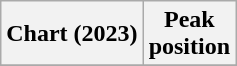<table class="wikitable plainrowheaders" style="text-align:center">
<tr>
<th scope="col">Chart (2023)</th>
<th scope="col">Peak<br>position</th>
</tr>
<tr>
</tr>
</table>
